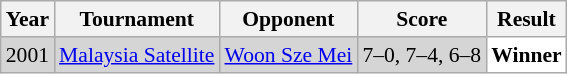<table class="sortable wikitable" style="font-size: 90%;">
<tr>
<th>Year</th>
<th>Tournament</th>
<th>Opponent</th>
<th>Score</th>
<th>Result</th>
</tr>
<tr style="background:#D5D5D5">
<td align="center">2001</td>
<td align="left"><a href='#'>Malaysia Satellite</a></td>
<td align="left"> <a href='#'>Woon Sze Mei</a></td>
<td align="left">7–0, 7–4, 6–8</td>
<td style="text-align:left; background:white"> <strong>Winner</strong></td>
</tr>
</table>
